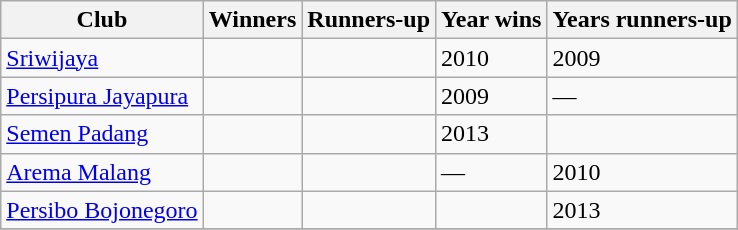<table class="wikitable">
<tr>
<th>Club</th>
<th>Winners</th>
<th>Runners-up</th>
<th>Year wins</th>
<th>Years runners-up</th>
</tr>
<tr>
<td><a href='#'>Sriwijaya</a></td>
<td></td>
<td></td>
<td>2010</td>
<td>2009</td>
</tr>
<tr>
<td><a href='#'>Persipura Jayapura</a></td>
<td></td>
<td></td>
<td>2009</td>
<td>—</td>
</tr>
<tr>
<td><a href='#'>Semen Padang</a></td>
<td></td>
<td></td>
<td>2013</td>
<td></td>
</tr>
<tr>
<td><a href='#'>Arema Malang</a></td>
<td></td>
<td></td>
<td>—</td>
<td>2010</td>
</tr>
<tr>
<td><a href='#'>Persibo Bojonegoro</a></td>
<td></td>
<td></td>
<td></td>
<td>2013</td>
</tr>
<tr>
</tr>
</table>
